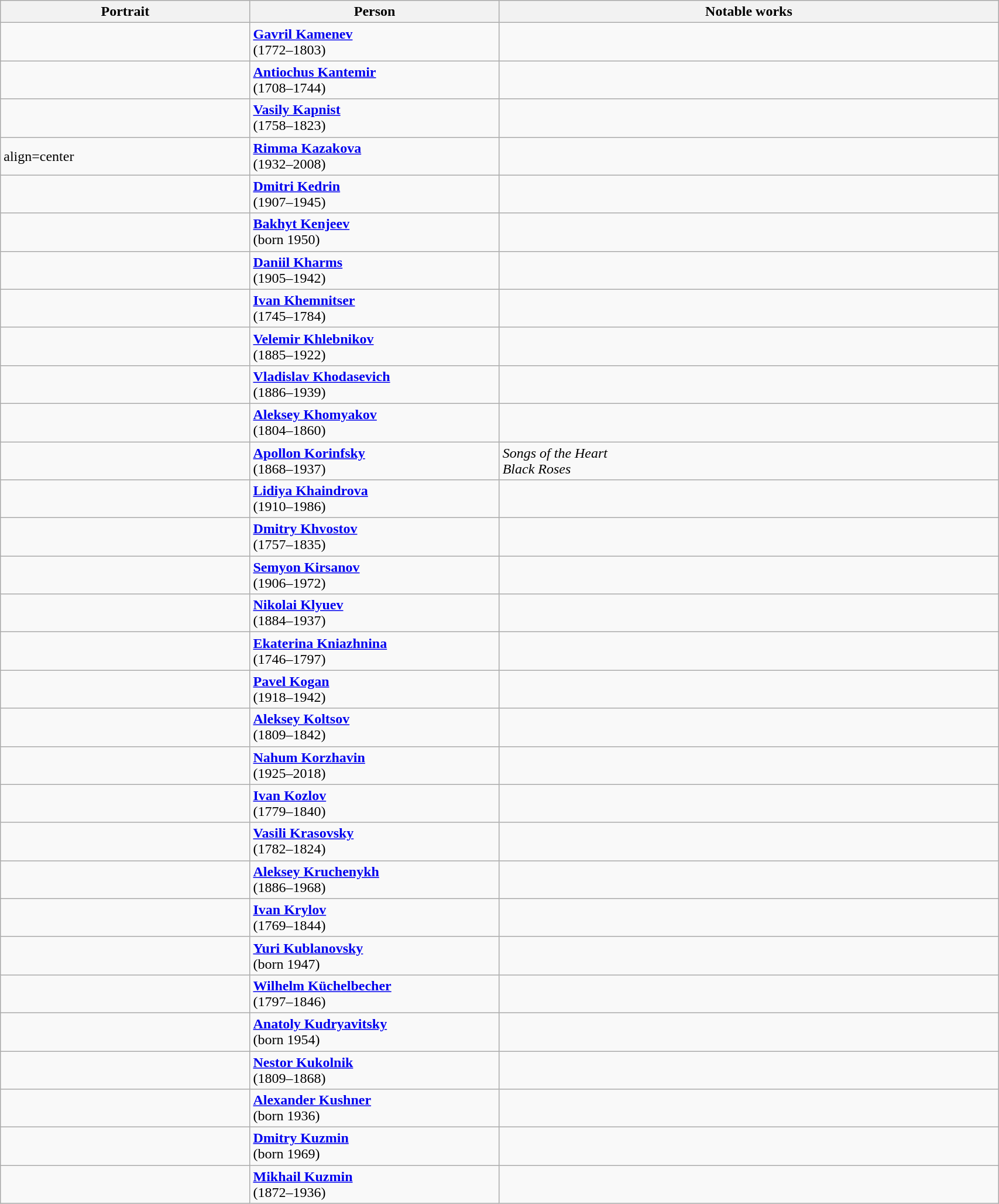<table class="wikitable" style="width:90%;">
<tr>
<th style="width:25%;">Portrait</th>
<th style="width:25%;">Person</th>
<th style="width:50%;">Notable works</th>
</tr>
<tr>
<td align=center></td>
<td><strong><a href='#'>Gavril Kamenev</a></strong><br> (1772–1803)</td>
<td></td>
</tr>
<tr>
<td align=center></td>
<td><strong><a href='#'>Antiochus Kantemir</a></strong><br> (1708–1744)</td>
<td></td>
</tr>
<tr>
<td align=center></td>
<td><strong><a href='#'>Vasily Kapnist</a></strong><br> (1758–1823)</td>
<td></td>
</tr>
<tr>
<td>align=center</td>
<td><strong><a href='#'>Rimma Kazakova</a></strong><br> (1932–2008)</td>
<td></td>
</tr>
<tr>
<td align=center></td>
<td><strong><a href='#'>Dmitri Kedrin</a></strong><br> (1907–1945)</td>
<td></td>
</tr>
<tr>
<td align=center></td>
<td><strong><a href='#'>Bakhyt Kenjeev</a></strong> <br>(born 1950)</td>
<td></td>
</tr>
<tr>
<td align=center></td>
<td><strong><a href='#'>Daniil Kharms</a></strong><br> (1905–1942)</td>
<td></td>
</tr>
<tr>
<td align=center></td>
<td><strong><a href='#'>Ivan Khemnitser</a></strong><br> (1745–1784)</td>
<td></td>
</tr>
<tr>
<td align=center></td>
<td><strong><a href='#'>Velemir Khlebnikov</a></strong><br> (1885–1922)</td>
<td></td>
</tr>
<tr>
<td align=center></td>
<td><strong><a href='#'>Vladislav Khodasevich</a></strong> <br>(1886–1939)</td>
<td></td>
</tr>
<tr>
<td align=center></td>
<td><strong><a href='#'>Aleksey Khomyakov</a></strong> <br>(1804–1860)</td>
<td></td>
</tr>
<tr>
<td align=center></td>
<td><strong><a href='#'>Apollon Korinfsky</a></strong><br>(1868–1937)</td>
<td><em>Songs of the Heart</em><br><em>Black Roses</em></td>
</tr>
<tr>
<td align=center></td>
<td><strong><a href='#'>Lidiya Khaindrova</a></strong><br>(1910–1986)</td>
<td></td>
</tr>
<tr>
<td align=center></td>
<td><strong><a href='#'>Dmitry Khvostov</a></strong><br>(1757–1835)</td>
<td></td>
</tr>
<tr>
<td align=center></td>
<td><strong><a href='#'>Semyon Kirsanov</a></strong><br> (1906–1972)</td>
<td></td>
</tr>
<tr>
<td align=center></td>
<td><strong><a href='#'>Nikolai Klyuev</a></strong> <br>(1884–1937)</td>
<td></td>
</tr>
<tr>
<td align=center></td>
<td><strong><a href='#'>Ekaterina Kniazhnina</a></strong><br> (1746–1797)</td>
<td></td>
</tr>
<tr>
<td align=center></td>
<td><strong><a href='#'>Pavel Kogan</a></strong><br> (1918–1942)</td>
<td></td>
</tr>
<tr>
<td align=center></td>
<td><strong><a href='#'>Aleksey Koltsov</a></strong> <br>(1809–1842)</td>
<td></td>
</tr>
<tr>
<td align=center></td>
<td><strong><a href='#'>Nahum Korzhavin</a></strong><br> (1925–2018)</td>
<td></td>
</tr>
<tr>
<td align=center></td>
<td><strong><a href='#'>Ivan Kozlov</a></strong><br> (1779–1840)</td>
<td></td>
</tr>
<tr>
<td></td>
<td><strong><a href='#'>Vasili Krasovsky</a></strong><br> (1782–1824)</td>
<td></td>
</tr>
<tr>
<td align=center></td>
<td><strong><a href='#'>Aleksey Kruchenykh</a></strong> <br>(1886–1968)</td>
<td></td>
</tr>
<tr>
<td align=center></td>
<td><strong><a href='#'>Ivan Krylov</a></strong> <br>(1769–1844)</td>
<td></td>
</tr>
<tr>
<td align=center></td>
<td><strong><a href='#'>Yuri Kublanovsky</a></strong><br> (born 1947)</td>
<td></td>
</tr>
<tr>
<td align=center></td>
<td><strong><a href='#'>Wilhelm Küchelbecher</a></strong><br> (1797–1846)</td>
<td></td>
</tr>
<tr>
<td align=center></td>
<td><strong><a href='#'>Anatoly Kudryavitsky</a></strong><br> (born 1954)</td>
<td></td>
</tr>
<tr>
<td align=center></td>
<td><strong><a href='#'>Nestor Kukolnik</a></strong><br> (1809–1868)</td>
<td></td>
</tr>
<tr>
<td align=center></td>
<td><strong><a href='#'>Alexander Kushner</a></strong><br> (born 1936)</td>
<td></td>
</tr>
<tr>
<td align=center></td>
<td><strong><a href='#'>Dmitry Kuzmin</a></strong><br> (born 1969)</td>
<td></td>
</tr>
<tr>
<td align=center></td>
<td><strong><a href='#'>Mikhail Kuzmin</a></strong><br> (1872–1936)</td>
<td></td>
</tr>
</table>
